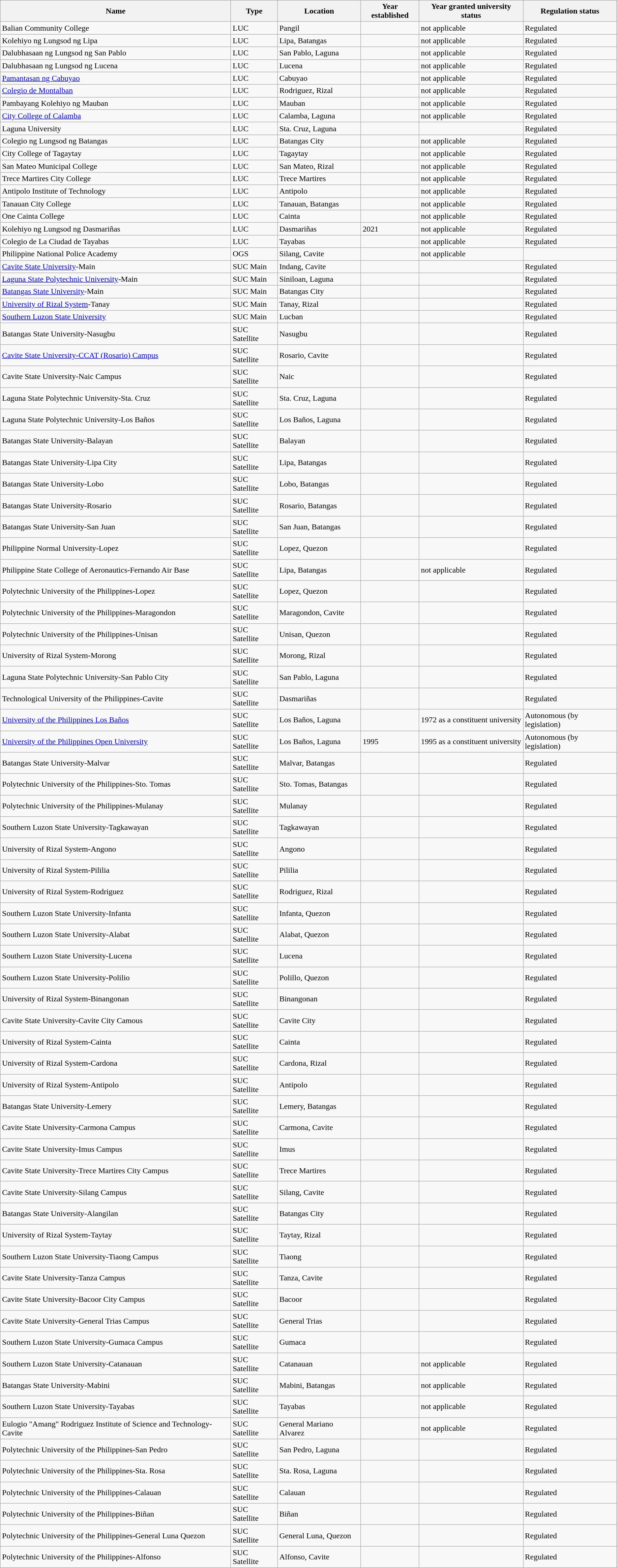<table class="wikitable sortable static-row-numbers">
<tr>
<th>Name</th>
<th>Type</th>
<th class="unsortable">Location</th>
<th>Year established</th>
<th style="vertical-align:middle;">Year granted university status</th>
<th style="vertical-align:middle;">Regulation status</th>
</tr>
<tr>
<td>Balian Community College</td>
<td>LUC</td>
<td>Pangil</td>
<td></td>
<td style="vertical-align:middle;">not applicable</td>
<td style="vertical-align:middle;">Regulated</td>
</tr>
<tr>
<td>Kolehiyo ng Lungsod ng Lipa</td>
<td>LUC</td>
<td>Lipa, Batangas</td>
<td></td>
<td style="vertical-align:middle;">not applicable</td>
<td style="vertical-align:middle;">Regulated</td>
</tr>
<tr>
<td>Dalubhasaan ng Lungsod ng San Pablo</td>
<td>LUC</td>
<td>San Pablo, Laguna</td>
<td></td>
<td style="vertical-align:middle;">not applicable</td>
<td style="vertical-align:middle;">Regulated</td>
</tr>
<tr>
<td>Dalubhasaan ng Lungsod ng Lucena</td>
<td>LUC</td>
<td>Lucena</td>
<td></td>
<td style="vertical-align:middle;">not applicable</td>
<td style="vertical-align:middle;">Regulated</td>
</tr>
<tr>
<td><a href='#'>Pamantasan ng Cabuyao</a></td>
<td>LUC</td>
<td>Cabuyao</td>
<td></td>
<td style="vertical-align:middle;">not applicable</td>
<td style="vertical-align:middle;">Regulated</td>
</tr>
<tr>
<td><a href='#'>Colegio de Montalban</a></td>
<td>LUC</td>
<td>Rodriguez, Rizal</td>
<td></td>
<td style="vertical-align:middle;">not applicable</td>
<td style="vertical-align:middle;">Regulated</td>
</tr>
<tr>
<td>Pambayang Kolehiyo ng Mauban</td>
<td>LUC</td>
<td>Mauban</td>
<td></td>
<td style="vertical-align:middle;">not applicable</td>
<td style="vertical-align:middle;">Regulated</td>
</tr>
<tr>
<td><a href='#'>City College of Calamba</a></td>
<td>LUC</td>
<td>Calamba, Laguna</td>
<td></td>
<td style="vertical-align:middle;">not applicable</td>
<td style="vertical-align:middle;">Regulated</td>
</tr>
<tr>
<td>Laguna University</td>
<td>LUC</td>
<td>Sta. Cruz, Laguna</td>
<td></td>
<td></td>
<td style="vertical-align:middle;">Regulated</td>
</tr>
<tr>
<td>Colegio ng Lungsod ng Batangas</td>
<td>LUC</td>
<td>Batangas City</td>
<td></td>
<td style="vertical-align:middle;">not applicable</td>
<td style="vertical-align:middle;">Regulated</td>
</tr>
<tr>
<td>City College of Tagaytay</td>
<td>LUC</td>
<td>Tagaytay</td>
<td></td>
<td style="vertical-align:middle;">not applicable</td>
<td style="vertical-align:middle;">Regulated</td>
</tr>
<tr>
<td>San Mateo Municipal College</td>
<td>LUC</td>
<td>San Mateo, Rizal</td>
<td></td>
<td style="vertical-align:middle;">not applicable</td>
<td style="vertical-align:middle;">Regulated</td>
</tr>
<tr>
<td>Trece Martires City College</td>
<td>LUC</td>
<td>Trece Martires</td>
<td></td>
<td style="vertical-align:middle;">not applicable</td>
<td style="vertical-align:middle;">Regulated</td>
</tr>
<tr>
<td>Antipolo Institute of Technology</td>
<td>LUC</td>
<td>Antipolo</td>
<td></td>
<td style="vertical-align:middle;">not applicable</td>
<td style="vertical-align:middle;">Regulated</td>
</tr>
<tr>
<td>Tanauan City College</td>
<td>LUC</td>
<td>Tanauan, Batangas</td>
<td></td>
<td style="vertical-align:middle;">not applicable</td>
<td style="vertical-align:middle;">Regulated</td>
</tr>
<tr>
<td>One Cainta College</td>
<td>LUC</td>
<td>Cainta</td>
<td></td>
<td style="vertical-align:middle;">not applicable</td>
<td style="vertical-align:middle;">Regulated</td>
</tr>
<tr>
<td>Kolehiyo ng Lungsod ng Dasmariñas</td>
<td>LUC</td>
<td>Dasmariñas</td>
<td>2021</td>
<td style="vertical-align:middle;">not applicable</td>
<td style="vertical-align:middle;">Regulated</td>
</tr>
<tr>
<td>Colegio de La Ciudad de Tayabas</td>
<td>LUC</td>
<td>Tayabas</td>
<td></td>
<td style="vertical-align:middle;">not applicable</td>
<td style="vertical-align:middle;">Regulated</td>
</tr>
<tr>
<td>Philippine National Police Academy</td>
<td>OGS</td>
<td>Silang, Cavite</td>
<td></td>
<td style="vertical-align:middle;">not applicable</td>
<td></td>
</tr>
<tr>
<td><a href='#'>Cavite State University</a>-Main</td>
<td>SUC Main</td>
<td>Indang, Cavite</td>
<td></td>
<td></td>
<td style="vertical-align:middle;">Regulated</td>
</tr>
<tr>
<td><a href='#'>Laguna State Polytechnic University</a>-Main</td>
<td>SUC Main</td>
<td>Siniloan, Laguna</td>
<td></td>
<td></td>
<td style="vertical-align:middle;">Regulated</td>
</tr>
<tr>
<td><a href='#'>Batangas State University</a>-Main</td>
<td>SUC Main</td>
<td>Batangas City</td>
<td></td>
<td></td>
<td style="vertical-align:middle;">Regulated</td>
</tr>
<tr>
<td><a href='#'>University of Rizal System</a>-Tanay</td>
<td>SUC Main</td>
<td>Tanay, Rizal</td>
<td></td>
<td></td>
<td style="vertical-align:middle;">Regulated</td>
</tr>
<tr>
<td><a href='#'>Southern Luzon State University</a></td>
<td>SUC Main</td>
<td>Lucban</td>
<td></td>
<td></td>
<td style="vertical-align:middle;">Regulated</td>
</tr>
<tr>
<td>Batangas State University-Nasugbu</td>
<td>SUC Satellite</td>
<td>Nasugbu</td>
<td></td>
<td></td>
<td style="vertical-align:middle;">Regulated</td>
</tr>
<tr>
<td><a href='#'>Cavite State University-CCAT (Rosario) Campus</a></td>
<td>SUC Satellite</td>
<td>Rosario, Cavite</td>
<td></td>
<td></td>
<td style="vertical-align:middle;">Regulated</td>
</tr>
<tr>
<td>Cavite State University-Naic Campus</td>
<td>SUC Satellite</td>
<td>Naic</td>
<td></td>
<td></td>
<td style="vertical-align:middle;">Regulated</td>
</tr>
<tr>
<td>Laguna State Polytechnic University-Sta. Cruz</td>
<td>SUC Satellite</td>
<td>Sta. Cruz, Laguna</td>
<td></td>
<td></td>
<td style="vertical-align:middle;">Regulated</td>
</tr>
<tr>
<td>Laguna State Polytechnic University-Los Baños</td>
<td>SUC Satellite</td>
<td>Los Baños, Laguna</td>
<td></td>
<td></td>
<td style="vertical-align:middle;">Regulated</td>
</tr>
<tr>
<td>Batangas State University-Balayan</td>
<td>SUC Satellite</td>
<td>Balayan</td>
<td></td>
<td></td>
<td style="vertical-align:middle;">Regulated</td>
</tr>
<tr>
<td>Batangas State University-Lipa City</td>
<td>SUC Satellite</td>
<td>Lipa, Batangas</td>
<td></td>
<td></td>
<td style="vertical-align:middle;">Regulated</td>
</tr>
<tr>
<td>Batangas State University-Lobo</td>
<td>SUC Satellite</td>
<td>Lobo, Batangas</td>
<td></td>
<td></td>
<td style="vertical-align:middle;">Regulated</td>
</tr>
<tr>
<td>Batangas State University-Rosario</td>
<td>SUC Satellite</td>
<td>Rosario, Batangas</td>
<td></td>
<td></td>
<td style="vertical-align:middle;">Regulated</td>
</tr>
<tr>
<td>Batangas State University-San Juan</td>
<td>SUC Satellite</td>
<td>San Juan, Batangas</td>
<td></td>
<td></td>
<td style="vertical-align:middle;">Regulated</td>
</tr>
<tr>
<td>Philippine Normal University-Lopez</td>
<td>SUC Satellite</td>
<td>Lopez, Quezon</td>
<td></td>
<td></td>
<td style="vertical-align:middle;">Regulated</td>
</tr>
<tr>
<td>Philippine State College of Aeronautics-Fernando Air Base</td>
<td>SUC Satellite</td>
<td>Lipa, Batangas</td>
<td></td>
<td style="vertical-align:middle;">not applicable</td>
<td style="vertical-align:middle;">Regulated</td>
</tr>
<tr>
<td>Polytechnic University of the Philippines-Lopez</td>
<td>SUC Satellite</td>
<td>Lopez, Quezon</td>
<td></td>
<td></td>
<td style="vertical-align:middle;">Regulated</td>
</tr>
<tr>
<td>Polytechnic University of the Philippines-Maragondon</td>
<td>SUC Satellite</td>
<td>Maragondon, Cavite</td>
<td></td>
<td></td>
<td style="vertical-align:middle;">Regulated</td>
</tr>
<tr>
<td>Polytechnic University of the Philippines-Unisan</td>
<td>SUC Satellite</td>
<td>Unisan, Quezon</td>
<td></td>
<td></td>
<td style="vertical-align:middle;">Regulated</td>
</tr>
<tr>
<td>University of Rizal System-Morong</td>
<td>SUC Satellite</td>
<td>Morong, Rizal</td>
<td></td>
<td></td>
<td style="vertical-align:middle;">Regulated</td>
</tr>
<tr>
<td>Laguna State Polytechnic University-San Pablo City</td>
<td>SUC Satellite</td>
<td>San Pablo, Laguna</td>
<td></td>
<td></td>
<td style="vertical-align:middle;">Regulated</td>
</tr>
<tr>
<td>Technological University of the Philippines-Cavite</td>
<td>SUC Satellite</td>
<td>Dasmariñas</td>
<td></td>
<td></td>
<td style="vertical-align:middle;">Regulated</td>
</tr>
<tr>
<td><a href='#'>University of the Philippines Los Baños</a></td>
<td>SUC Satellite</td>
<td>Los Baños, Laguna</td>
<td></td>
<td>1972 as a constituent university</td>
<td style="vertical-align:middle;">Autonomous (by legislation)</td>
</tr>
<tr>
<td><a href='#'>University of the Philippines Open University</a></td>
<td>SUC Satellite</td>
<td>Los Baños, Laguna</td>
<td>1995</td>
<td>1995 as a constituent university</td>
<td style="vertical-align:middle;">Autonomous (by legislation)</td>
</tr>
<tr>
<td>Batangas State University-Malvar</td>
<td>SUC Satellite</td>
<td>Malvar, Batangas</td>
<td></td>
<td></td>
<td style="vertical-align:middle;">Regulated</td>
</tr>
<tr>
<td>Polytechnic University of the Philippines-Sto. Tomas</td>
<td>SUC Satellite</td>
<td>Sto. Tomas, Batangas</td>
<td></td>
<td></td>
<td style="vertical-align:middle;">Regulated</td>
</tr>
<tr>
<td>Polytechnic University of the Philippines-Mulanay</td>
<td>SUC Satellite</td>
<td>Mulanay</td>
<td></td>
<td></td>
<td style="vertical-align:middle;">Regulated</td>
</tr>
<tr>
<td>Southern Luzon State University-Tagkawayan</td>
<td>SUC Satellite</td>
<td>Tagkawayan</td>
<td></td>
<td></td>
<td style="vertical-align:middle;">Regulated</td>
</tr>
<tr>
<td>University of Rizal System-Angono</td>
<td>SUC Satellite</td>
<td>Angono</td>
<td></td>
<td></td>
<td style="vertical-align:middle;">Regulated</td>
</tr>
<tr>
<td>University of Rizal System-Pililia</td>
<td>SUC Satellite</td>
<td>Pililia</td>
<td></td>
<td></td>
<td style="vertical-align:middle;">Regulated</td>
</tr>
<tr>
<td>University of Rizal System-Rodriguez</td>
<td>SUC Satellite</td>
<td>Rodriguez, Rizal</td>
<td></td>
<td></td>
<td style="vertical-align:middle;">Regulated</td>
</tr>
<tr>
<td>Southern Luzon State University-Infanta</td>
<td>SUC Satellite</td>
<td>Infanta, Quezon</td>
<td></td>
<td></td>
<td style="vertical-align:middle;">Regulated</td>
</tr>
<tr>
<td>Southern Luzon State University-Alabat</td>
<td>SUC Satellite</td>
<td>Alabat, Quezon</td>
<td></td>
<td></td>
<td style="vertical-align:middle;">Regulated</td>
</tr>
<tr>
<td>Southern Luzon State University-Lucena</td>
<td>SUC Satellite</td>
<td>Lucena</td>
<td></td>
<td></td>
<td style="vertical-align:middle;">Regulated</td>
</tr>
<tr>
<td>Southern Luzon State University-Polilio</td>
<td>SUC Satellite</td>
<td>Polillo, Quezon</td>
<td></td>
<td></td>
<td style="vertical-align:middle;">Regulated</td>
</tr>
<tr>
<td>University of Rizal System-Binangonan</td>
<td>SUC Satellite</td>
<td>Binangonan</td>
<td></td>
<td></td>
<td style="vertical-align:middle;">Regulated</td>
</tr>
<tr>
<td>Cavite State University-Cavite City Camous</td>
<td>SUC Satellite</td>
<td>Cavite City</td>
<td></td>
<td></td>
<td style="vertical-align:middle;">Regulated</td>
</tr>
<tr>
<td>University of Rizal System-Cainta</td>
<td>SUC Satellite</td>
<td>Cainta</td>
<td></td>
<td></td>
<td style="vertical-align:middle;">Regulated</td>
</tr>
<tr>
<td>University of Rizal System-Cardona</td>
<td>SUC Satellite</td>
<td>Cardona, Rizal</td>
<td></td>
<td></td>
<td style="vertical-align:middle;">Regulated</td>
</tr>
<tr>
<td>University of Rizal System-Antipolo</td>
<td>SUC Satellite</td>
<td>Antipolo</td>
<td></td>
<td></td>
<td style="vertical-align:middle;">Regulated</td>
</tr>
<tr>
<td>Batangas State University-Lemery</td>
<td>SUC Satellite</td>
<td>Lemery, Batangas</td>
<td></td>
<td></td>
<td style="vertical-align:middle;">Regulated</td>
</tr>
<tr>
<td>Cavite State University-Carmona Campus</td>
<td>SUC Satellite</td>
<td>Carmona, Cavite</td>
<td></td>
<td></td>
<td style="vertical-align:middle;">Regulated</td>
</tr>
<tr>
<td>Cavite State University-Imus Campus</td>
<td>SUC Satellite</td>
<td>Imus</td>
<td></td>
<td></td>
<td style="vertical-align:middle;">Regulated</td>
</tr>
<tr>
<td>Cavite State University-Trece Martires City Campus</td>
<td>SUC Satellite</td>
<td>Trece Martires</td>
<td></td>
<td></td>
<td style="vertical-align:middle;">Regulated</td>
</tr>
<tr>
<td>Cavite State University-Silang Campus</td>
<td>SUC Satellite</td>
<td>Silang, Cavite</td>
<td></td>
<td></td>
<td style="vertical-align:middle;">Regulated</td>
</tr>
<tr>
<td>Batangas State University-Alangilan</td>
<td>SUC Satellite</td>
<td>Batangas City</td>
<td></td>
<td></td>
<td style="vertical-align:middle;">Regulated</td>
</tr>
<tr>
<td>University of Rizal System-Taytay</td>
<td>SUC Satellite</td>
<td>Taytay, Rizal</td>
<td></td>
<td></td>
<td style="vertical-align:middle;">Regulated</td>
</tr>
<tr>
<td>Southern Luzon State University-Tiaong Campus</td>
<td>SUC Satellite</td>
<td>Tiaong</td>
<td></td>
<td></td>
<td style="vertical-align:middle;">Regulated</td>
</tr>
<tr>
<td>Cavite State University-Tanza Campus</td>
<td>SUC Satellite</td>
<td>Tanza, Cavite</td>
<td></td>
<td></td>
<td style="vertical-align:middle;">Regulated</td>
</tr>
<tr>
<td>Cavite State University-Bacoor City Campus</td>
<td>SUC Satellite</td>
<td>Bacoor</td>
<td></td>
<td></td>
<td style="vertical-align:middle;">Regulated</td>
</tr>
<tr>
<td>Cavite State University-General Trias Campus</td>
<td>SUC Satellite</td>
<td>General Trias</td>
<td></td>
<td></td>
<td style="vertical-align:middle;">Regulated</td>
</tr>
<tr>
<td>Southern Luzon State University-Gumaca Campus</td>
<td>SUC Satellite</td>
<td>Gumaca</td>
<td></td>
<td></td>
<td style="vertical-align:middle;">Regulated</td>
</tr>
<tr>
<td>Southern Luzon State University-Catanauan</td>
<td>SUC Satellite</td>
<td>Catanauan</td>
<td></td>
<td style="vertical-align:middle;">not applicable</td>
<td style="vertical-align:middle;">Regulated</td>
</tr>
<tr>
<td>Batangas State University-Mabini</td>
<td>SUC Satellite</td>
<td>Mabini, Batangas</td>
<td></td>
<td style="vertical-align:middle;">not applicable</td>
<td style="vertical-align:middle;">Regulated</td>
</tr>
<tr>
<td>Southern Luzon State University-Tayabas</td>
<td>SUC Satellite</td>
<td>Tayabas</td>
<td></td>
<td style="vertical-align:middle;">not applicable</td>
<td style="vertical-align:middle;">Regulated</td>
</tr>
<tr>
<td>Eulogio "Amang" Rodriguez Institute of Science and Technology-Cavite</td>
<td>SUC Satellite</td>
<td>General Mariano Alvarez</td>
<td></td>
<td style="vertical-align:middle;">not applicable</td>
<td style="vertical-align:middle;">Regulated</td>
</tr>
<tr>
<td>Polytechnic University of the Philippines-San Pedro</td>
<td>SUC Satellite</td>
<td>San Pedro, Laguna</td>
<td></td>
<td></td>
<td style="vertical-align:middle;">Regulated</td>
</tr>
<tr>
<td>Polytechnic University of the Philippines-Sta. Rosa</td>
<td>SUC Satellite</td>
<td>Sta. Rosa, Laguna</td>
<td></td>
<td></td>
<td style="vertical-align:middle;">Regulated</td>
</tr>
<tr>
<td>Polytechnic University of the Philippines-Calauan</td>
<td>SUC Satellite</td>
<td>Calauan</td>
<td></td>
<td></td>
<td style="vertical-align:middle;">Regulated</td>
</tr>
<tr>
<td>Polytechnic University of the Philippines-Biñan</td>
<td>SUC Satellite</td>
<td>Biñan</td>
<td></td>
<td></td>
<td style="vertical-align:middle;">Regulated</td>
</tr>
<tr>
<td>Polytechnic University of the Philippines-General Luna Quezon</td>
<td>SUC Satellite</td>
<td>General Luna, Quezon</td>
<td></td>
<td></td>
<td style="vertical-align:middle;">Regulated</td>
</tr>
<tr>
<td>Polytechnic University of the Philippines-Alfonso</td>
<td>SUC Satellite</td>
<td>Alfonso, Cavite</td>
<td></td>
<td></td>
<td style="vertical-align:middle;">Regulated</td>
</tr>
</table>
